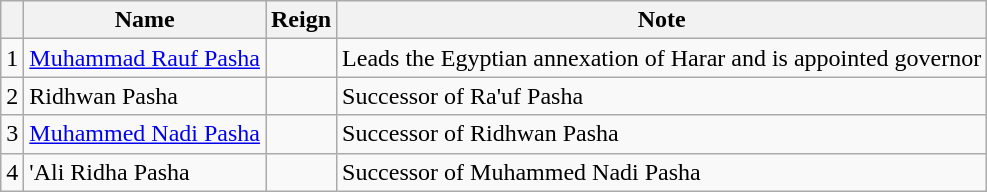<table class="wikitable">
<tr>
<th></th>
<th>Name</th>
<th>Reign</th>
<th>Note</th>
</tr>
<tr>
<td>1</td>
<td {{nowrap><a href='#'>Muhammad Rauf Pasha</a></td>
<td></td>
<td>Leads the Egyptian annexation of Harar and is appointed governor</td>
</tr>
<tr>
<td>2</td>
<td {{nowrap>Ridhwan Pasha</td>
<td></td>
<td>Successor of Ra'uf Pasha</td>
</tr>
<tr>
<td>3</td>
<td {{nowrap><a href='#'>Muhammed Nadi Pasha</a></td>
<td></td>
<td>Successor of Ridhwan Pasha</td>
</tr>
<tr>
<td>4</td>
<td {{nowrap>'Ali Ridha Pasha</td>
<td></td>
<td>Successor of Muhammed Nadi Pasha</td>
</tr>
</table>
